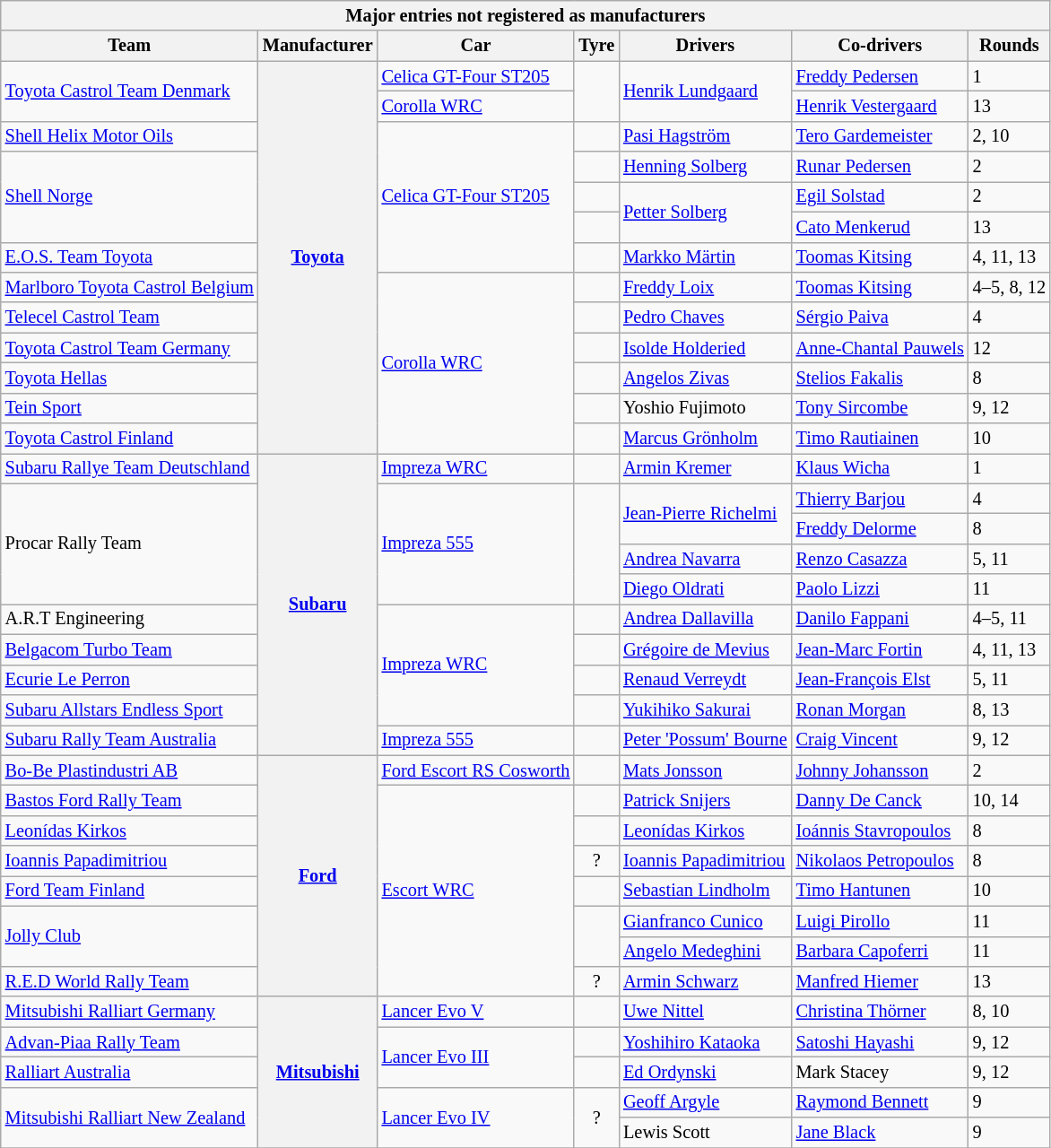<table class="wikitable" style="font-size: 85%">
<tr>
<th colspan="7">Major entries not registered as manufacturers</th>
</tr>
<tr>
<th>Team</th>
<th>Manufacturer</th>
<th>Car</th>
<th>Tyre</th>
<th>Drivers</th>
<th>Co-drivers</th>
<th>Rounds</th>
</tr>
<tr>
<td rowspan="2"> <a href='#'>Toyota Castrol Team Denmark</a></td>
<th rowspan="13"><a href='#'>Toyota</a></th>
<td><a href='#'>Celica GT-Four ST205</a></td>
<td rowspan="2" align="center"></td>
<td rowspan="2"> <a href='#'>Henrik Lundgaard</a></td>
<td> <a href='#'>Freddy Pedersen</a></td>
<td>1</td>
</tr>
<tr>
<td><a href='#'>Corolla WRC</a></td>
<td> <a href='#'>Henrik Vestergaard</a></td>
<td>13</td>
</tr>
<tr>
<td> <a href='#'>Shell Helix Motor Oils</a></td>
<td rowspan="5"><a href='#'>Celica GT-Four ST205</a></td>
<td align="center"></td>
<td> <a href='#'>Pasi Hagström</a></td>
<td> <a href='#'>Tero Gardemeister</a></td>
<td>2, 10</td>
</tr>
<tr>
<td rowspan="3"> <a href='#'>Shell Norge</a></td>
<td align="center"></td>
<td> <a href='#'>Henning Solberg</a></td>
<td> <a href='#'>Runar Pedersen</a></td>
<td>2</td>
</tr>
<tr>
<td align="center"></td>
<td rowspan="2"> <a href='#'>Petter Solberg</a></td>
<td> <a href='#'>Egil Solstad</a></td>
<td>2</td>
</tr>
<tr>
<td align="center"></td>
<td> <a href='#'>Cato Menkerud</a></td>
<td>13</td>
</tr>
<tr>
<td> <a href='#'>E.O.S. Team Toyota</a></td>
<td align="center"></td>
<td> <a href='#'>Markko Märtin</a></td>
<td> <a href='#'>Toomas Kitsing</a></td>
<td>4, 11, 13</td>
</tr>
<tr>
<td> <a href='#'>Marlboro Toyota Castrol Belgium</a></td>
<td rowspan="6"><a href='#'>Corolla WRC</a></td>
<td align="center"></td>
<td> <a href='#'>Freddy Loix</a></td>
<td> <a href='#'>Toomas Kitsing</a></td>
<td>4–5, 8, 12</td>
</tr>
<tr>
<td> <a href='#'>Telecel Castrol Team</a></td>
<td align="center"></td>
<td> <a href='#'>Pedro Chaves</a></td>
<td> <a href='#'>Sérgio Paiva</a></td>
<td>4</td>
</tr>
<tr>
<td> <a href='#'>Toyota Castrol Team Germany</a></td>
<td align="center"></td>
<td> <a href='#'>Isolde Holderied</a></td>
<td> <a href='#'>Anne-Chantal Pauwels</a></td>
<td>12</td>
</tr>
<tr>
<td> <a href='#'>Toyota Hellas</a></td>
<td align="center"></td>
<td> <a href='#'>Angelos Zivas</a></td>
<td> <a href='#'>Stelios Fakalis</a></td>
<td>8</td>
</tr>
<tr>
<td> <a href='#'>Tein Sport</a></td>
<td align="center"></td>
<td> Yoshio Fujimoto</td>
<td> <a href='#'>Tony Sircombe</a></td>
<td>9, 12</td>
</tr>
<tr>
<td> <a href='#'>Toyota Castrol Finland</a></td>
<td align="center"></td>
<td> <a href='#'>Marcus Grönholm</a></td>
<td> <a href='#'>Timo Rautiainen</a></td>
<td>10</td>
</tr>
<tr>
<td> <a href='#'>Subaru Rallye Team Deutschland</a></td>
<th rowspan="10"><a href='#'>Subaru</a></th>
<td><a href='#'>Impreza WRC</a></td>
<td align="center"></td>
<td> <a href='#'>Armin Kremer</a></td>
<td> <a href='#'>Klaus Wicha</a></td>
<td>1</td>
</tr>
<tr>
<td rowspan="4"> Procar Rally Team</td>
<td rowspan="4"><a href='#'>Impreza 555</a></td>
<td rowspan="4" align="center"></td>
<td rowspan="2"> <a href='#'>Jean-Pierre Richelmi</a></td>
<td> <a href='#'>Thierry Barjou</a></td>
<td>4</td>
</tr>
<tr>
<td> <a href='#'>Freddy Delorme</a></td>
<td nowrap="">8</td>
</tr>
<tr>
<td> <a href='#'>Andrea Navarra</a></td>
<td nowrap=""> <a href='#'>Renzo Casazza</a></td>
<td>5, 11</td>
</tr>
<tr>
<td> <a href='#'>Diego Oldrati</a></td>
<td> <a href='#'>Paolo Lizzi</a></td>
<td>11</td>
</tr>
<tr>
<td> A.R.T Engineering</td>
<td rowspan="4"><a href='#'>Impreza WRC</a></td>
<td align="center"></td>
<td> <a href='#'>Andrea Dallavilla</a></td>
<td> <a href='#'>Danilo Fappani</a></td>
<td>4–5, 11</td>
</tr>
<tr>
<td> <a href='#'>Belgacom Turbo Team</a></td>
<td align="center"></td>
<td> <a href='#'>Grégoire de Mevius</a></td>
<td> <a href='#'>Jean-Marc Fortin</a></td>
<td>4, 11, 13</td>
</tr>
<tr>
<td> <a href='#'>Ecurie Le Perron</a></td>
<td align="center"></td>
<td> <a href='#'>Renaud Verreydt</a></td>
<td> <a href='#'>Jean-François Elst</a></td>
<td>5, 11</td>
</tr>
<tr>
<td> <a href='#'>Subaru Allstars Endless Sport</a></td>
<td align="center"></td>
<td> <a href='#'>Yukihiko Sakurai</a></td>
<td> <a href='#'>Ronan Morgan</a></td>
<td>8, 13</td>
</tr>
<tr>
<td> <a href='#'>Subaru Rally Team Australia</a></td>
<td><a href='#'>Impreza 555</a></td>
<td align="center"></td>
<td> <a href='#'>Peter 'Possum' Bourne</a></td>
<td> <a href='#'>Craig Vincent</a></td>
<td>9, 12</td>
</tr>
<tr>
<td> <a href='#'>Bo-Be Plastindustri AB</a></td>
<th rowspan="8"><a href='#'>Ford</a></th>
<td><a href='#'>Ford Escort RS Cosworth</a></td>
<td align="center"></td>
<td> <a href='#'>Mats Jonsson</a></td>
<td> <a href='#'>Johnny Johansson</a></td>
<td>2</td>
</tr>
<tr>
<td> <a href='#'>Bastos Ford Rally Team</a></td>
<td rowspan="7"><a href='#'>Escort WRC</a></td>
<td align="center"></td>
<td> <a href='#'>Patrick Snijers</a></td>
<td> <a href='#'>Danny De Canck</a></td>
<td>10, 14</td>
</tr>
<tr>
<td> <a href='#'>Leonídas Kirkos</a></td>
<td align="center"></td>
<td> <a href='#'>Leonídas Kirkos</a></td>
<td> <a href='#'>Ioánnis Stavropoulos</a></td>
<td>8</td>
</tr>
<tr>
<td> <a href='#'>Ioannis Papadimitriou</a></td>
<td align="center">?</td>
<td> <a href='#'>Ioannis Papadimitriou</a></td>
<td> <a href='#'>Nikolaos Petropoulos</a></td>
<td>8</td>
</tr>
<tr>
<td> <a href='#'>Ford Team Finland</a></td>
<td align="center"></td>
<td> <a href='#'>Sebastian Lindholm</a></td>
<td> <a href='#'>Timo Hantunen</a></td>
<td>10</td>
</tr>
<tr>
<td rowspan="2"> <a href='#'>Jolly Club</a></td>
<td rowspan="2" align="center"></td>
<td> <a href='#'>Gianfranco Cunico</a></td>
<td> <a href='#'>Luigi Pirollo</a></td>
<td>11</td>
</tr>
<tr>
<td> <a href='#'>Angelo Medeghini</a></td>
<td> <a href='#'>Barbara Capoferri</a></td>
<td>11</td>
</tr>
<tr>
<td> <a href='#'>R.E.D World Rally Team</a></td>
<td align="center">?</td>
<td> <a href='#'>Armin Schwarz</a></td>
<td> <a href='#'>Manfred Hiemer</a></td>
<td>13</td>
</tr>
<tr>
<td> <a href='#'>Mitsubishi Ralliart Germany</a></td>
<th rowspan="5"><a href='#'>Mitsubishi</a></th>
<td><a href='#'>Lancer Evo V</a></td>
<td align="center"></td>
<td> <a href='#'>Uwe Nittel</a></td>
<td> <a href='#'>Christina Thörner</a></td>
<td>8, 10</td>
</tr>
<tr>
<td> <a href='#'>Advan-Piaa Rally Team</a></td>
<td rowspan="2"><a href='#'>Lancer Evo III</a></td>
<td align="center"></td>
<td> <a href='#'>Yoshihiro Kataoka</a></td>
<td> <a href='#'>Satoshi Hayashi</a></td>
<td>9, 12</td>
</tr>
<tr>
<td> <a href='#'>Ralliart Australia</a></td>
<td align="center"></td>
<td> <a href='#'>Ed Ordynski</a></td>
<td> Mark Stacey</td>
<td>9, 12</td>
</tr>
<tr>
<td rowspan="2"> <a href='#'>Mitsubishi Ralliart New Zealand</a></td>
<td rowspan="2"><a href='#'>Lancer Evo IV</a></td>
<td rowspan="2" align="center">?</td>
<td> <a href='#'>Geoff Argyle</a></td>
<td> <a href='#'>Raymond Bennett</a></td>
<td>9</td>
</tr>
<tr>
<td> Lewis Scott</td>
<td> <a href='#'>Jane Black</a></td>
<td>9</td>
</tr>
<tr>
</tr>
</table>
